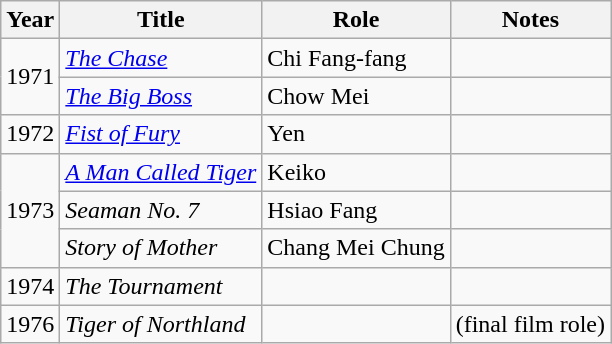<table border class="wikitable">
<tr>
<th>Year</th>
<th>Title</th>
<th>Role</th>
<th>Notes</th>
</tr>
<tr>
<td rowspan="2">1971</td>
<td><em><a href='#'>The Chase</a></em></td>
<td>Chi Fang-fang</td>
<td></td>
</tr>
<tr>
<td><em><a href='#'>The Big Boss</a></em></td>
<td>Chow Mei</td>
<td></td>
</tr>
<tr>
<td>1972</td>
<td><em><a href='#'>Fist of Fury</a></em></td>
<td>Yen</td>
<td></td>
</tr>
<tr>
<td rowspan="3">1973</td>
<td><em><a href='#'>A Man Called Tiger</a></em></td>
<td>Keiko</td>
<td></td>
</tr>
<tr>
<td><em>Seaman No. 7</em></td>
<td>Hsiao Fang</td>
<td></td>
</tr>
<tr>
<td><em>Story of Mother</em></td>
<td>Chang Mei Chung</td>
<td></td>
</tr>
<tr>
<td>1974</td>
<td><em>The Tournament</em></td>
<td></td>
<td></td>
</tr>
<tr>
<td>1976</td>
<td><em>Tiger of Northland</em></td>
<td></td>
<td>(final film role)</td>
</tr>
</table>
